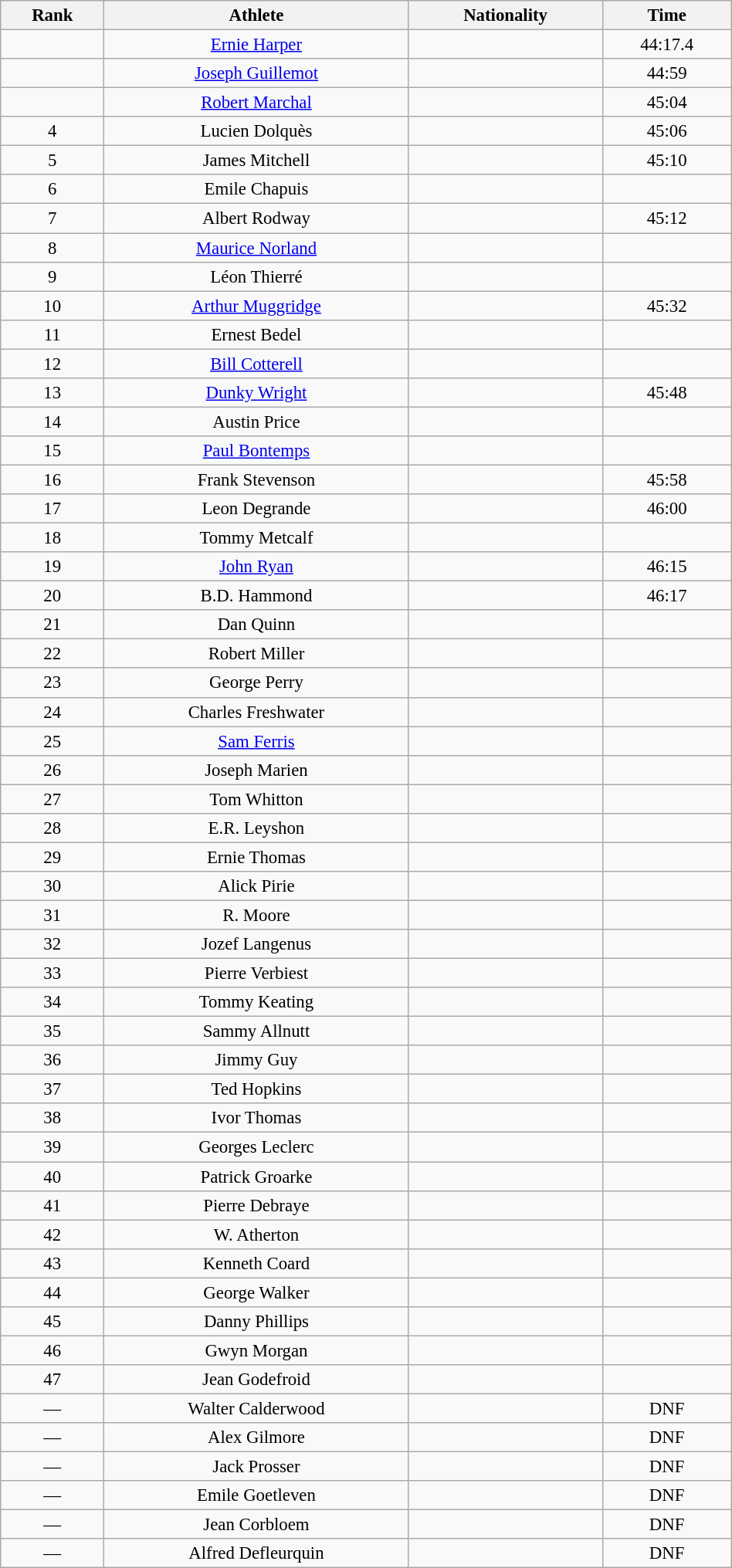<table class="wikitable sortable" style=" text-align:center; font-size:95%;" width="50%">
<tr>
<th>Rank</th>
<th>Athlete</th>
<th>Nationality</th>
<th>Time</th>
</tr>
<tr>
<td align=center></td>
<td><a href='#'>Ernie Harper</a></td>
<td></td>
<td>44:17.4</td>
</tr>
<tr>
<td align=center></td>
<td><a href='#'>Joseph Guillemot</a></td>
<td></td>
<td>44:59</td>
</tr>
<tr>
<td align=center></td>
<td><a href='#'>Robert Marchal</a></td>
<td></td>
<td>45:04</td>
</tr>
<tr>
<td align=center>4</td>
<td>Lucien Dolquès</td>
<td></td>
<td>45:06</td>
</tr>
<tr>
<td align=center>5</td>
<td>James Mitchell</td>
<td></td>
<td>45:10</td>
</tr>
<tr>
<td align=center>6</td>
<td>Emile Chapuis</td>
<td></td>
<td></td>
</tr>
<tr>
<td align=center>7</td>
<td>Albert Rodway</td>
<td></td>
<td>45:12</td>
</tr>
<tr>
<td align=center>8</td>
<td><a href='#'>Maurice Norland</a></td>
<td></td>
<td></td>
</tr>
<tr>
<td align=center>9</td>
<td>Léon Thierré</td>
<td></td>
<td></td>
</tr>
<tr>
<td align=center>10</td>
<td><a href='#'>Arthur Muggridge</a></td>
<td></td>
<td>45:32</td>
</tr>
<tr>
<td align=center>11</td>
<td>Ernest Bedel</td>
<td></td>
<td></td>
</tr>
<tr>
<td align=center>12</td>
<td><a href='#'>Bill Cotterell</a></td>
<td></td>
<td></td>
</tr>
<tr>
<td align=center>13</td>
<td><a href='#'>Dunky Wright</a></td>
<td></td>
<td>45:48</td>
</tr>
<tr>
<td align=center>14</td>
<td>Austin Price</td>
<td></td>
<td></td>
</tr>
<tr>
<td align=center>15</td>
<td><a href='#'>Paul Bontemps</a></td>
<td></td>
<td></td>
</tr>
<tr>
<td align=center>16</td>
<td>Frank Stevenson</td>
<td></td>
<td>45:58</td>
</tr>
<tr>
<td align=center>17</td>
<td>Leon Degrande</td>
<td></td>
<td>46:00</td>
</tr>
<tr>
<td align=center>18</td>
<td>Tommy Metcalf</td>
<td></td>
<td></td>
</tr>
<tr>
<td align=center>19</td>
<td><a href='#'>John Ryan</a></td>
<td></td>
<td>46:15</td>
</tr>
<tr>
<td align=center>20</td>
<td>B.D. Hammond</td>
<td></td>
<td>46:17</td>
</tr>
<tr>
<td align=center>21</td>
<td>Dan Quinn</td>
<td></td>
<td></td>
</tr>
<tr>
<td align=center>22</td>
<td>Robert Miller</td>
<td></td>
<td></td>
</tr>
<tr>
<td align=center>23</td>
<td>George Perry</td>
<td></td>
<td></td>
</tr>
<tr>
<td align=center>24</td>
<td>Charles Freshwater</td>
<td></td>
<td></td>
</tr>
<tr>
<td align=center>25</td>
<td><a href='#'>Sam Ferris</a></td>
<td></td>
<td></td>
</tr>
<tr>
<td align=center>26</td>
<td>Joseph Marien</td>
<td></td>
<td></td>
</tr>
<tr>
<td align=center>27</td>
<td>Tom Whitton</td>
<td></td>
<td></td>
</tr>
<tr>
<td align=center>28</td>
<td>E.R. Leyshon</td>
<td></td>
<td></td>
</tr>
<tr>
<td align=center>29</td>
<td>Ernie Thomas</td>
<td></td>
<td></td>
</tr>
<tr>
<td align=center>30</td>
<td>Alick Pirie</td>
<td></td>
<td></td>
</tr>
<tr>
<td align=center>31</td>
<td>R. Moore</td>
<td></td>
<td></td>
</tr>
<tr>
<td align=center>32</td>
<td>Jozef Langenus</td>
<td></td>
<td></td>
</tr>
<tr>
<td align=center>33</td>
<td>Pierre Verbiest</td>
<td></td>
<td></td>
</tr>
<tr>
<td align=center>34</td>
<td>Tommy Keating</td>
<td></td>
<td></td>
</tr>
<tr>
<td align=center>35</td>
<td>Sammy Allnutt</td>
<td></td>
<td></td>
</tr>
<tr>
<td align=center>36</td>
<td>Jimmy Guy</td>
<td></td>
<td></td>
</tr>
<tr>
<td align=center>37</td>
<td>Ted Hopkins</td>
<td></td>
<td></td>
</tr>
<tr>
<td align=center>38</td>
<td>Ivor Thomas</td>
<td></td>
<td></td>
</tr>
<tr>
<td align=center>39</td>
<td>Georges Leclerc</td>
<td></td>
<td></td>
</tr>
<tr>
<td align=center>40</td>
<td>Patrick Groarke</td>
<td></td>
<td></td>
</tr>
<tr>
<td align=center>41</td>
<td>Pierre Debraye</td>
<td></td>
<td></td>
</tr>
<tr>
<td align=center>42</td>
<td>W. Atherton</td>
<td></td>
<td></td>
</tr>
<tr>
<td align=center>43</td>
<td>Kenneth Coard</td>
<td></td>
<td></td>
</tr>
<tr>
<td align=center>44</td>
<td>George Walker</td>
<td></td>
<td></td>
</tr>
<tr>
<td align=center>45</td>
<td>Danny Phillips</td>
<td></td>
<td></td>
</tr>
<tr>
<td align=center>46</td>
<td>Gwyn Morgan</td>
<td></td>
<td></td>
</tr>
<tr>
<td align=center>47</td>
<td>Jean Godefroid</td>
<td></td>
<td></td>
</tr>
<tr>
<td align=center>—</td>
<td>Walter Calderwood</td>
<td></td>
<td>DNF</td>
</tr>
<tr>
<td align=center>—</td>
<td>Alex Gilmore</td>
<td></td>
<td>DNF</td>
</tr>
<tr>
<td align=center>—</td>
<td>Jack Prosser</td>
<td></td>
<td>DNF</td>
</tr>
<tr>
<td align=center>—</td>
<td>Emile Goetleven</td>
<td></td>
<td>DNF</td>
</tr>
<tr>
<td align=center>—</td>
<td>Jean Corbloem</td>
<td></td>
<td>DNF</td>
</tr>
<tr>
<td align=center>—</td>
<td>Alfred Defleurquin</td>
<td></td>
<td>DNF</td>
</tr>
</table>
